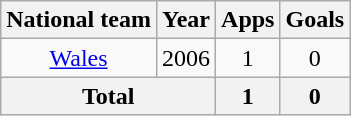<table class="wikitable" style="text-align:center">
<tr>
<th>National team</th>
<th>Year</th>
<th>Apps</th>
<th>Goals</th>
</tr>
<tr>
<td rowspan=1><a href='#'>Wales</a></td>
<td>2006</td>
<td>1</td>
<td>0</td>
</tr>
<tr>
<th colspan=2>Total</th>
<th>1</th>
<th>0</th>
</tr>
</table>
